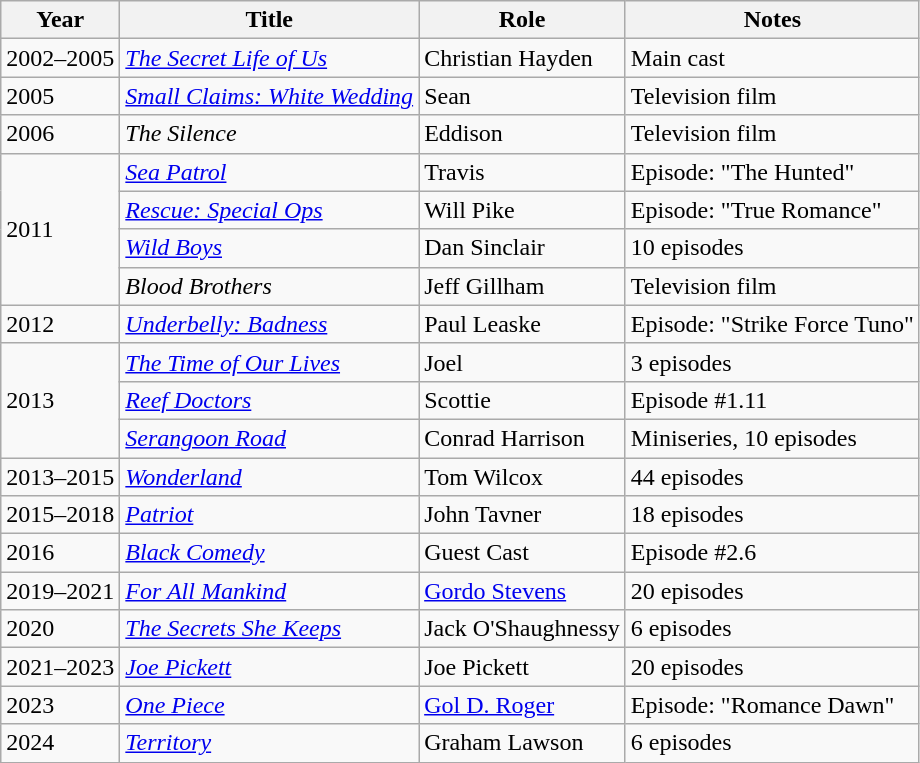<table class="wikitable sortable">
<tr>
<th>Year</th>
<th>Title</th>
<th>Role</th>
<th class="unsortable">Notes</th>
</tr>
<tr>
<td>2002–2005</td>
<td><em><a href='#'>The Secret Life of Us</a></em></td>
<td>Christian Hayden</td>
<td>Main cast</td>
</tr>
<tr>
<td>2005</td>
<td><em><a href='#'>Small Claims: White Wedding</a></em></td>
<td>Sean</td>
<td>Television film</td>
</tr>
<tr>
<td>2006</td>
<td><em>The Silence</em></td>
<td>Eddison</td>
<td>Television film</td>
</tr>
<tr>
<td rowspan="4">2011</td>
<td><em><a href='#'>Sea Patrol</a></em></td>
<td>Travis</td>
<td>Episode: "The Hunted"</td>
</tr>
<tr>
<td><em><a href='#'>Rescue: Special Ops</a></em></td>
<td>Will Pike</td>
<td>Episode: "True Romance"</td>
</tr>
<tr>
<td><em><a href='#'>Wild Boys</a></em></td>
<td>Dan Sinclair</td>
<td>10 episodes</td>
</tr>
<tr>
<td><em>Blood Brothers</em></td>
<td>Jeff Gillham</td>
<td>Television film</td>
</tr>
<tr>
<td>2012</td>
<td><em><a href='#'>Underbelly: Badness</a></em></td>
<td>Paul Leaske</td>
<td>Episode: "Strike Force Tuno"</td>
</tr>
<tr>
<td rowspan="3">2013</td>
<td><em><a href='#'>The Time of Our Lives</a></em></td>
<td>Joel</td>
<td>3 episodes</td>
</tr>
<tr>
<td><em><a href='#'>Reef Doctors</a></em></td>
<td>Scottie</td>
<td>Episode #1.11</td>
</tr>
<tr>
<td><em><a href='#'>Serangoon Road</a></em></td>
<td>Conrad Harrison</td>
<td>Miniseries, 10 episodes</td>
</tr>
<tr>
<td>2013–2015</td>
<td><em><a href='#'>Wonderland</a></em></td>
<td>Tom Wilcox</td>
<td>44 episodes</td>
</tr>
<tr>
<td>2015–2018</td>
<td><em><a href='#'>Patriot</a></em></td>
<td>John Tavner</td>
<td>18 episodes</td>
</tr>
<tr>
<td>2016</td>
<td><em><a href='#'>Black Comedy</a></em></td>
<td>Guest Cast</td>
<td>Episode #2.6</td>
</tr>
<tr>
<td>2019–2021</td>
<td><em><a href='#'>For All Mankind</a></em></td>
<td><a href='#'>Gordo Stevens</a></td>
<td>20 episodes</td>
</tr>
<tr>
<td>2020</td>
<td><em><a href='#'>The Secrets She Keeps</a></em></td>
<td>Jack O'Shaughnessy</td>
<td>6 episodes</td>
</tr>
<tr>
<td>2021–2023</td>
<td><em><a href='#'>Joe Pickett</a></em></td>
<td>Joe Pickett</td>
<td>20 episodes</td>
</tr>
<tr>
<td>2023</td>
<td><em><a href='#'>One Piece</a></em></td>
<td><a href='#'>Gol D. Roger</a></td>
<td>Episode: "Romance Dawn"</td>
</tr>
<tr>
<td>2024</td>
<td><em><a href='#'>Territory</a></em></td>
<td>Graham Lawson</td>
<td>6 episodes</td>
</tr>
</table>
